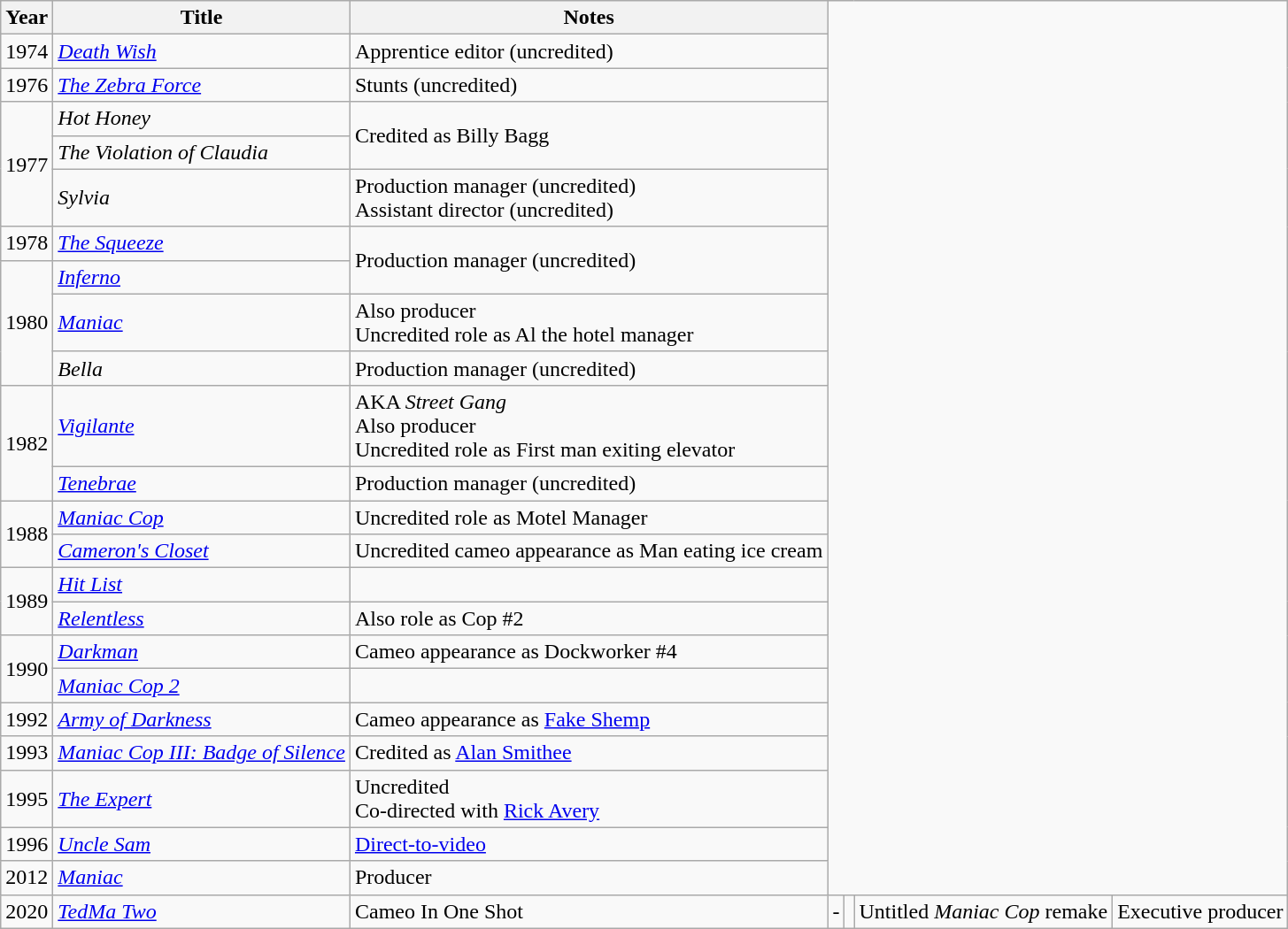<table class="wikitable">
<tr>
<th>Year</th>
<th>Title</th>
<th>Notes</th>
</tr>
<tr>
<td>1974</td>
<td><em><a href='#'>Death Wish</a></em></td>
<td>Apprentice editor (uncredited)</td>
</tr>
<tr>
<td>1976</td>
<td><em><a href='#'>The Zebra Force</a></em></td>
<td>Stunts (uncredited)</td>
</tr>
<tr>
<td rowspan="3">1977</td>
<td><em>Hot Honey</em></td>
<td rowspan="2">Credited as Billy Bagg</td>
</tr>
<tr>
<td><em>The Violation of Claudia</em></td>
</tr>
<tr>
<td><em>Sylvia</em></td>
<td>Production manager (uncredited)<br>Assistant director (uncredited)</td>
</tr>
<tr>
<td>1978</td>
<td><em><a href='#'>The Squeeze</a></em></td>
<td rowspan="2">Production manager (uncredited)</td>
</tr>
<tr>
<td rowspan="3">1980</td>
<td><em><a href='#'>Inferno</a></em></td>
</tr>
<tr>
<td><em><a href='#'>Maniac</a></em></td>
<td>Also producer<br>Uncredited role as Al the hotel manager</td>
</tr>
<tr>
<td><em>Bella</em></td>
<td>Production manager (uncredited)</td>
</tr>
<tr>
<td rowspan="2">1982</td>
<td><em><a href='#'>Vigilante</a></em></td>
<td>AKA <em>Street Gang</em><br>Also producer<br>Uncredited role as First man exiting elevator</td>
</tr>
<tr>
<td><em><a href='#'>Tenebrae</a></em></td>
<td>Production manager (uncredited)</td>
</tr>
<tr>
<td rowspan="2">1988</td>
<td><em><a href='#'>Maniac Cop</a></em></td>
<td>Uncredited role as Motel Manager</td>
</tr>
<tr>
<td><em><a href='#'>Cameron's Closet</a></em></td>
<td>Uncredited cameo appearance as Man eating ice cream</td>
</tr>
<tr>
<td rowspan="2">1989</td>
<td><em><a href='#'>Hit List</a></em></td>
<td></td>
</tr>
<tr>
<td><em><a href='#'>Relentless</a></em></td>
<td>Also role as Cop #2</td>
</tr>
<tr>
<td rowspan="2">1990</td>
<td><em><a href='#'>Darkman</a></em></td>
<td>Cameo appearance as Dockworker #4</td>
</tr>
<tr>
<td><em><a href='#'>Maniac Cop 2</a></em></td>
<td></td>
</tr>
<tr>
<td>1992</td>
<td><em><a href='#'>Army of Darkness</a></em></td>
<td>Cameo appearance as <a href='#'>Fake Shemp</a></td>
</tr>
<tr>
<td>1993</td>
<td><em><a href='#'>Maniac Cop III: Badge of Silence</a></em></td>
<td>Credited as <a href='#'>Alan Smithee</a></td>
</tr>
<tr>
<td>1995</td>
<td><em><a href='#'>The Expert</a></em></td>
<td>Uncredited<br>Co-directed with <a href='#'>Rick Avery</a></td>
</tr>
<tr>
<td>1996</td>
<td><em><a href='#'>Uncle Sam</a></em></td>
<td><a href='#'>Direct-to-video</a></td>
</tr>
<tr>
<td>2012</td>
<td><em><a href='#'>Maniac</a></em></td>
<td>Producer</td>
</tr>
<tr>
<td>2020</td>
<td><em><a href='#'>TedMa Two</a></em></td>
<td>Cameo In One Shot</td>
<td>-</td>
<td></td>
<td>Untitled <em>Maniac Cop</em> remake</td>
<td>Executive producer</td>
</tr>
</table>
